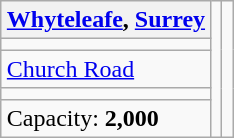<table class="wikitable" style="margin-left: auto; margin-right: auto; border: none;">
<tr>
<th><a href='#'>Whyteleafe</a>, <a href='#'>Surrey</a></th>
<td rowspan="5"><br></td>
<td rowspan="5"></td>
</tr>
<tr>
<td align="center"></td>
</tr>
<tr>
<td><a href='#'>Church Road</a></td>
</tr>
<tr>
<td><small></small></td>
</tr>
<tr>
<td>Capacity: <strong>2,000</strong></td>
</tr>
</table>
